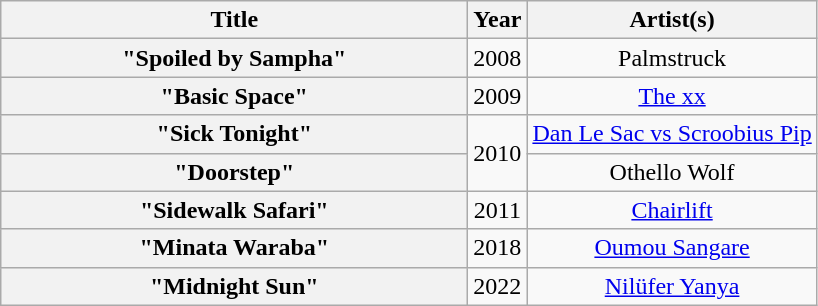<table class="wikitable plainrowheaders" style="text-align:center;">
<tr>
<th scope="col" style="width:19em;">Title</th>
<th scope="col" style="width:1em;">Year</th>
<th>Artist(s)</th>
</tr>
<tr>
<th scope="row">"Spoiled by Sampha"</th>
<td>2008</td>
<td>Palmstruck</td>
</tr>
<tr>
<th scope="row">"Basic Space"</th>
<td>2009</td>
<td><a href='#'>The xx</a></td>
</tr>
<tr>
<th scope="row">"Sick Tonight"</th>
<td rowspan="2">2010</td>
<td><a href='#'>Dan Le Sac vs Scroobius Pip</a></td>
</tr>
<tr>
<th scope="row">"Doorstep"</th>
<td>Othello Wolf</td>
</tr>
<tr>
<th scope="row">"Sidewalk Safari"</th>
<td>2011</td>
<td><a href='#'>Chairlift</a></td>
</tr>
<tr>
<th scope="row">"Minata Waraba"</th>
<td>2018</td>
<td><a href='#'>Oumou Sangare</a></td>
</tr>
<tr>
<th scope="row">"Midnight Sun"</th>
<td>2022</td>
<td><a href='#'>Nilüfer Yanya</a></td>
</tr>
</table>
